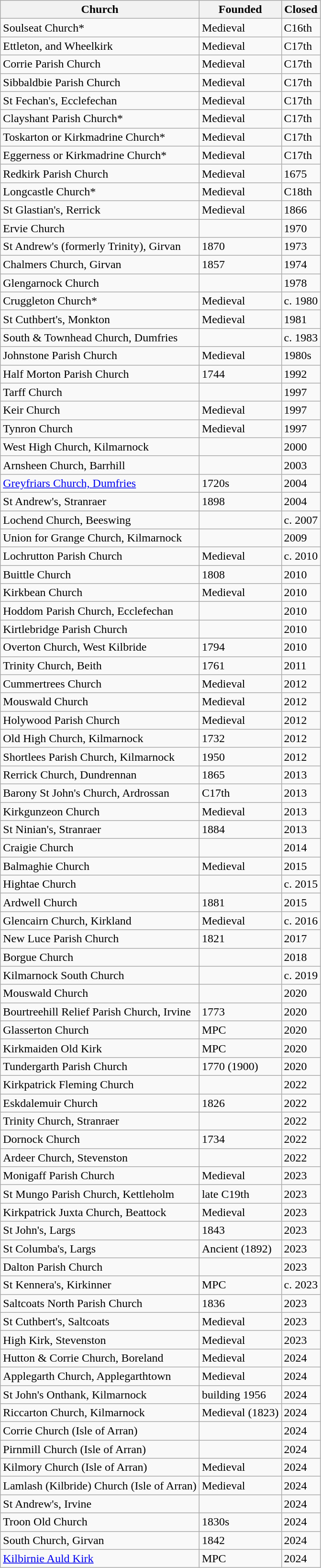<table class="wikitable">
<tr>
<th>Church</th>
<th>Founded</th>
<th>Closed</th>
</tr>
<tr>
<td>Soulseat Church*</td>
<td>Medieval</td>
<td>C16th</td>
</tr>
<tr>
<td>Ettleton, and Wheelkirk</td>
<td>Medieval</td>
<td>C17th</td>
</tr>
<tr>
<td>Corrie Parish Church</td>
<td>Medieval</td>
<td>C17th</td>
</tr>
<tr>
<td>Sibbaldbie Parish Church</td>
<td>Medieval</td>
<td>C17th</td>
</tr>
<tr>
<td>St Fechan's, Ecclefechan</td>
<td>Medieval</td>
<td>C17th</td>
</tr>
<tr>
<td>Clayshant Parish Church*</td>
<td>Medieval</td>
<td>C17th</td>
</tr>
<tr>
<td>Toskarton or Kirkmadrine Church*</td>
<td>Medieval</td>
<td>C17th</td>
</tr>
<tr>
<td>Eggerness or Kirkmadrine Church*</td>
<td>Medieval</td>
<td>C17th</td>
</tr>
<tr>
<td>Redkirk Parish Church</td>
<td>Medieval</td>
<td>1675</td>
</tr>
<tr>
<td>Longcastle Church*</td>
<td>Medieval</td>
<td>C18th</td>
</tr>
<tr>
<td>St Glastian's, Rerrick</td>
<td>Medieval</td>
<td>1866</td>
</tr>
<tr>
<td>Ervie Church</td>
<td></td>
<td>1970</td>
</tr>
<tr>
<td>St Andrew's (formerly Trinity), Girvan</td>
<td>1870</td>
<td>1973</td>
</tr>
<tr>
<td>Chalmers Church, Girvan</td>
<td>1857</td>
<td>1974</td>
</tr>
<tr>
<td>Glengarnock Church</td>
<td></td>
<td>1978</td>
</tr>
<tr>
<td>Cruggleton Church*</td>
<td>Medieval</td>
<td>c. 1980</td>
</tr>
<tr>
<td>St Cuthbert's, Monkton</td>
<td>Medieval</td>
<td>1981</td>
</tr>
<tr>
<td>South & Townhead Church, Dumfries</td>
<td></td>
<td>c. 1983</td>
</tr>
<tr>
<td>Johnstone Parish Church</td>
<td>Medieval</td>
<td>1980s</td>
</tr>
<tr>
<td>Half Morton Parish Church</td>
<td>1744</td>
<td>1992</td>
</tr>
<tr>
<td>Tarff Church</td>
<td></td>
<td>1997</td>
</tr>
<tr>
<td>Keir Church</td>
<td>Medieval</td>
<td>1997</td>
</tr>
<tr>
<td>Tynron Church</td>
<td>Medieval</td>
<td>1997</td>
</tr>
<tr>
<td>West High Church, Kilmarnock</td>
<td></td>
<td>2000</td>
</tr>
<tr>
<td>Arnsheen Church, Barrhill</td>
<td></td>
<td>2003</td>
</tr>
<tr>
<td><a href='#'>Greyfriars Church, Dumfries</a></td>
<td>1720s</td>
<td>2004</td>
</tr>
<tr>
<td>St Andrew's, Stranraer</td>
<td>1898</td>
<td>2004</td>
</tr>
<tr>
<td>Lochend Church, Beeswing</td>
<td></td>
<td>c. 2007</td>
</tr>
<tr>
<td>Union for Grange Church, Kilmarnock</td>
<td></td>
<td>2009</td>
</tr>
<tr>
<td>Lochrutton Parish Church</td>
<td>Medieval</td>
<td>c. 2010</td>
</tr>
<tr>
<td>Buittle Church</td>
<td>1808</td>
<td>2010</td>
</tr>
<tr>
<td>Kirkbean Church</td>
<td>Medieval</td>
<td>2010</td>
</tr>
<tr>
<td>Hoddom Parish Church, Ecclefechan</td>
<td></td>
<td>2010</td>
</tr>
<tr>
<td>Kirtlebridge Parish Church</td>
<td></td>
<td>2010</td>
</tr>
<tr>
<td>Overton Church, West Kilbride</td>
<td>1794</td>
<td>2010</td>
</tr>
<tr>
<td>Trinity Church, Beith</td>
<td>1761</td>
<td>2011</td>
</tr>
<tr>
<td>Cummertrees Church</td>
<td>Medieval</td>
<td>2012</td>
</tr>
<tr>
<td>Mouswald Church</td>
<td>Medieval</td>
<td>2012</td>
</tr>
<tr>
<td>Holywood Parish Church</td>
<td>Medieval</td>
<td>2012</td>
</tr>
<tr>
<td>Old High Church, Kilmarnock</td>
<td>1732</td>
<td>2012</td>
</tr>
<tr>
<td>Shortlees Parish Church, Kilmarnock</td>
<td>1950</td>
<td>2012</td>
</tr>
<tr>
<td>Rerrick Church, Dundrennan</td>
<td>1865</td>
<td>2013</td>
</tr>
<tr>
<td>Barony St John's Church, Ardrossan</td>
<td>C17th</td>
<td>2013</td>
</tr>
<tr>
<td>Kirkgunzeon Church</td>
<td>Medieval</td>
<td>2013</td>
</tr>
<tr>
<td>St Ninian's, Stranraer</td>
<td>1884</td>
<td>2013</td>
</tr>
<tr>
<td>Craigie Church</td>
<td></td>
<td>2014</td>
</tr>
<tr>
<td>Balmaghie Church</td>
<td>Medieval</td>
<td>2015</td>
</tr>
<tr>
<td>Hightae Church</td>
<td></td>
<td>c. 2015</td>
</tr>
<tr>
<td>Ardwell Church</td>
<td>1881</td>
<td>2015</td>
</tr>
<tr>
<td>Glencairn Church, Kirkland</td>
<td>Medieval</td>
<td>c. 2016</td>
</tr>
<tr>
<td>New Luce Parish Church</td>
<td>1821</td>
<td>2017</td>
</tr>
<tr>
<td>Borgue Church</td>
<td></td>
<td>2018</td>
</tr>
<tr>
<td>Kilmarnock South Church</td>
<td></td>
<td>c. 2019</td>
</tr>
<tr>
<td>Mouswald Church</td>
<td></td>
<td>2020</td>
</tr>
<tr>
<td>Bourtreehill Relief Parish Church, Irvine</td>
<td>1773</td>
<td>2020</td>
</tr>
<tr>
<td>Glasserton Church</td>
<td>MPC</td>
<td>2020</td>
</tr>
<tr>
<td>Kirkmaiden Old Kirk</td>
<td>MPC</td>
<td>2020</td>
</tr>
<tr>
<td>Tundergarth Parish Church</td>
<td>1770 (1900)</td>
<td>2020</td>
</tr>
<tr>
<td>Kirkpatrick Fleming Church</td>
<td></td>
<td>2022</td>
</tr>
<tr>
<td>Eskdalemuir Church</td>
<td>1826</td>
<td>2022</td>
</tr>
<tr>
<td>Trinity Church, Stranraer</td>
<td></td>
<td>2022</td>
</tr>
<tr>
<td>Dornock Church</td>
<td>1734</td>
<td>2022</td>
</tr>
<tr>
<td>Ardeer Church, Stevenston</td>
<td></td>
<td>2022</td>
</tr>
<tr>
<td>Monigaff Parish Church</td>
<td>Medieval</td>
<td>2023</td>
</tr>
<tr>
<td>St Mungo Parish Church, Kettleholm</td>
<td>late C19th</td>
<td>2023</td>
</tr>
<tr>
<td>Kirkpatrick Juxta Church, Beattock</td>
<td>Medieval</td>
<td>2023</td>
</tr>
<tr>
<td>St John's, Largs</td>
<td>1843</td>
<td>2023</td>
</tr>
<tr>
<td>St Columba's, Largs</td>
<td>Ancient (1892)</td>
<td>2023</td>
</tr>
<tr>
<td>Dalton Parish Church</td>
<td></td>
<td>2023</td>
</tr>
<tr>
<td>St Kennera's, Kirkinner</td>
<td>MPC</td>
<td>c. 2023</td>
</tr>
<tr>
<td>Saltcoats North Parish Church</td>
<td>1836</td>
<td>2023</td>
</tr>
<tr>
<td>St Cuthbert's, Saltcoats</td>
<td>Medieval</td>
<td>2023</td>
</tr>
<tr>
<td>High Kirk, Stevenston</td>
<td>Medieval</td>
<td>2023</td>
</tr>
<tr>
<td>Hutton & Corrie Church, Boreland</td>
<td>Medieval</td>
<td>2024</td>
</tr>
<tr>
<td>Applegarth Church, Applegarthtown</td>
<td>Medieval</td>
<td>2024</td>
</tr>
<tr>
<td>St John's Onthank, Kilmarnock</td>
<td>building 1956</td>
<td>2024</td>
</tr>
<tr>
<td>Riccarton Church, Kilmarnock</td>
<td>Medieval (1823)</td>
<td>2024</td>
</tr>
<tr>
<td>Corrie Church (Isle of Arran)</td>
<td></td>
<td>2024</td>
</tr>
<tr>
<td>Pirnmill Church (Isle of Arran)</td>
<td></td>
<td>2024</td>
</tr>
<tr>
<td>Kilmory Church (Isle of Arran)</td>
<td>Medieval</td>
<td>2024</td>
</tr>
<tr>
<td>Lamlash (Kilbride) Church (Isle of Arran)</td>
<td>Medieval</td>
<td>2024</td>
</tr>
<tr>
<td>St Andrew's, Irvine</td>
<td></td>
<td>2024</td>
</tr>
<tr>
<td>Troon Old Church</td>
<td>1830s</td>
<td>2024</td>
</tr>
<tr>
<td>South Church, Girvan</td>
<td>1842</td>
<td>2024</td>
</tr>
<tr>
<td><a href='#'>Kilbirnie Auld Kirk</a></td>
<td>MPC</td>
<td>2024</td>
</tr>
</table>
